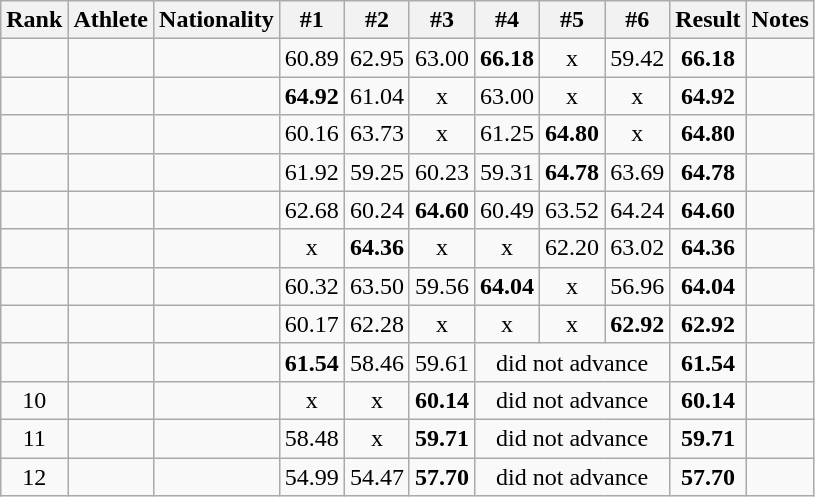<table class="wikitable sortable" style="text-align:center">
<tr>
<th>Rank</th>
<th>Athlete</th>
<th>Nationality</th>
<th>#1</th>
<th>#2</th>
<th>#3</th>
<th>#4</th>
<th>#5</th>
<th>#6</th>
<th>Result</th>
<th>Notes</th>
</tr>
<tr>
<td></td>
<td align=left></td>
<td align="left"></td>
<td>60.89</td>
<td>62.95</td>
<td>63.00</td>
<td><strong>66.18</strong></td>
<td>x</td>
<td>59.42</td>
<td><strong>66.18</strong></td>
<td></td>
</tr>
<tr>
<td></td>
<td align=left></td>
<td align="left"></td>
<td><strong>64.92</strong></td>
<td>61.04</td>
<td>x</td>
<td>63.00</td>
<td>x</td>
<td>x</td>
<td><strong>64.92</strong></td>
<td></td>
</tr>
<tr>
<td></td>
<td align=left></td>
<td align="left"></td>
<td>60.16</td>
<td>63.73</td>
<td>x</td>
<td>61.25</td>
<td><strong>64.80</strong></td>
<td>x</td>
<td><strong>64.80</strong></td>
<td></td>
</tr>
<tr>
<td></td>
<td align=left></td>
<td align="left"></td>
<td>61.92</td>
<td>59.25</td>
<td>60.23</td>
<td>59.31</td>
<td><strong>64.78</strong></td>
<td>63.69</td>
<td><strong>64.78</strong></td>
<td></td>
</tr>
<tr>
<td></td>
<td align=left></td>
<td align="left"></td>
<td>62.68</td>
<td>60.24</td>
<td><strong>64.60</strong></td>
<td>60.49</td>
<td>63.52</td>
<td>64.24</td>
<td><strong>64.60</strong></td>
<td></td>
</tr>
<tr>
<td></td>
<td align=left></td>
<td align="left"></td>
<td>x</td>
<td><strong>64.36</strong></td>
<td>x</td>
<td>x</td>
<td>62.20</td>
<td>63.02</td>
<td><strong>64.36</strong></td>
<td></td>
</tr>
<tr>
<td></td>
<td align=left></td>
<td align="left"></td>
<td>60.32</td>
<td>63.50</td>
<td>59.56</td>
<td><strong>64.04</strong></td>
<td>x</td>
<td>56.96</td>
<td><strong>64.04</strong></td>
<td></td>
</tr>
<tr>
<td></td>
<td align=left></td>
<td align="left"></td>
<td>60.17</td>
<td>62.28</td>
<td>x</td>
<td>x</td>
<td>x</td>
<td><strong>62.92</strong></td>
<td><strong>62.92</strong></td>
<td></td>
</tr>
<tr>
<td></td>
<td align=left></td>
<td align="left"></td>
<td><strong>61.54</strong></td>
<td>58.46</td>
<td>59.61</td>
<td colspan=3>did not advance</td>
<td><strong>61.54</strong></td>
<td></td>
</tr>
<tr>
<td>10</td>
<td align=left></td>
<td align="left"></td>
<td>x</td>
<td>x</td>
<td><strong>60.14</strong></td>
<td colspan=3>did not advance</td>
<td><strong>60.14</strong></td>
<td></td>
</tr>
<tr>
<td>11</td>
<td align=left></td>
<td align="left"></td>
<td>58.48</td>
<td>x</td>
<td><strong>59.71</strong></td>
<td colspan=3>did not advance</td>
<td><strong>59.71</strong></td>
<td></td>
</tr>
<tr>
<td>12</td>
<td align=left></td>
<td align="left"></td>
<td>54.99</td>
<td>54.47</td>
<td><strong>57.70</strong></td>
<td colspan=3>did not advance</td>
<td><strong>57.70</strong></td>
<td></td>
</tr>
</table>
